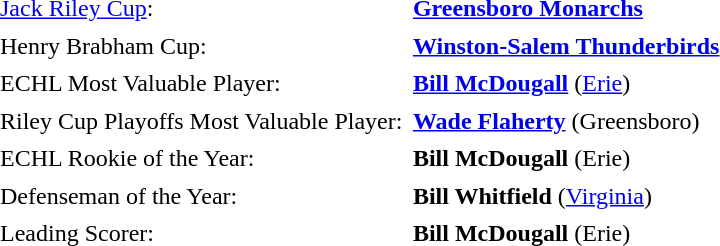<table cellpadding="3" cellspacing="1">
<tr>
<td><a href='#'>Jack Riley Cup</a>:</td>
<td><strong><a href='#'>Greensboro Monarchs</a></strong></td>
</tr>
<tr>
<td>Henry Brabham Cup:</td>
<td><strong><a href='#'>Winston-Salem Thunderbirds</a></strong></td>
</tr>
<tr>
<td>ECHL Most Valuable Player:</td>
<td><strong><a href='#'>Bill McDougall</a></strong> (<a href='#'>Erie</a>)</td>
</tr>
<tr>
<td>Riley Cup Playoffs Most Valuable Player:</td>
<td><strong><a href='#'>Wade Flaherty</a></strong> (Greensboro)</td>
</tr>
<tr>
<td>ECHL Rookie of the Year:</td>
<td><strong>Bill McDougall</strong> (Erie)</td>
</tr>
<tr>
<td>Defenseman of the Year:</td>
<td><strong>Bill Whitfield</strong> (<a href='#'>Virginia</a>)</td>
</tr>
<tr>
<td>Leading Scorer:</td>
<td><strong>Bill McDougall</strong> (Erie)</td>
</tr>
<tr>
</tr>
</table>
